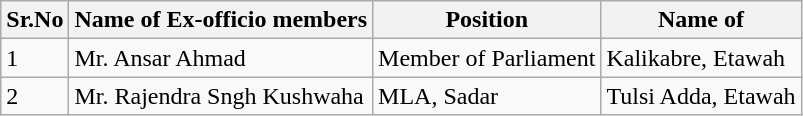<table class="wikitable">
<tr>
<th>Sr.No</th>
<th>Name of Ex-officio members</th>
<th>Position</th>
<th>Name of</th>
</tr>
<tr>
<td>1</td>
<td>Mr. Ansar Ahmad</td>
<td>Member of Parliament</td>
<td>Kalikabre, Etawah</td>
</tr>
<tr>
<td>2</td>
<td>Mr. Rajendra Sngh Kushwaha</td>
<td>MLA, Sadar</td>
<td>Tulsi Adda, Etawah</td>
</tr>
</table>
